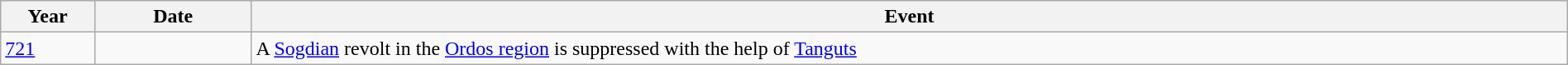<table class="wikitable" width="100%">
<tr>
<th style="width:6%">Year</th>
<th style="width:10%">Date</th>
<th>Event</th>
</tr>
<tr>
<td><a href='#'>721</a></td>
<td></td>
<td>A <a href='#'>Sogdian</a> revolt in the <a href='#'>Ordos region</a> is suppressed with the help of <a href='#'>Tanguts</a></td>
</tr>
</table>
